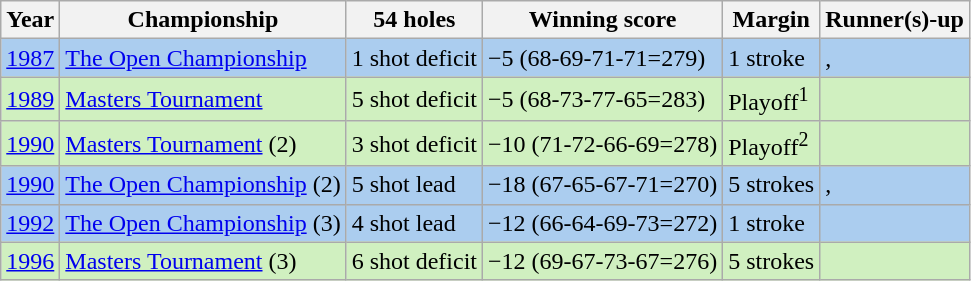<table class="wikitable">
<tr>
<th>Year</th>
<th>Championship</th>
<th>54 holes</th>
<th>Winning score</th>
<th>Margin</th>
<th>Runner(s)-up</th>
</tr>
<tr style="background:#abcdef;">
<td><a href='#'>1987</a></td>
<td><a href='#'>The Open Championship</a></td>
<td>1 shot deficit</td>
<td>−5 (68-69-71-71=279)</td>
<td>1 stroke</td>
<td>, </td>
</tr>
<tr style="background:#d0f0c0;">
<td><a href='#'>1989</a></td>
<td><a href='#'>Masters Tournament</a></td>
<td>5 shot deficit</td>
<td>−5 (68-73-77-65=283)</td>
<td>Playoff<sup>1</sup></td>
<td></td>
</tr>
<tr style="background:#d0f0c0;">
<td><a href='#'>1990</a></td>
<td><a href='#'>Masters Tournament</a> (2)</td>
<td>3 shot deficit</td>
<td>−10 (71-72-66-69=278)</td>
<td>Playoff<sup>2</sup></td>
<td></td>
</tr>
<tr style="background:#abcdef;">
<td><a href='#'>1990</a></td>
<td><a href='#'>The Open Championship</a> (2)</td>
<td>5 shot lead</td>
<td>−18 (67-65-67-71=270)</td>
<td>5 strokes</td>
<td>, </td>
</tr>
<tr style="background:#abcdef;">
<td><a href='#'>1992</a></td>
<td><a href='#'>The Open Championship</a> (3)</td>
<td>4 shot lead</td>
<td>−12 (66-64-69-73=272)</td>
<td>1 stroke</td>
<td></td>
</tr>
<tr style="background:#d0f0c0;">
<td><a href='#'>1996</a></td>
<td><a href='#'>Masters Tournament</a> (3)</td>
<td>6 shot deficit</td>
<td>−12 (69-67-73-67=276)</td>
<td>5 strokes</td>
<td></td>
</tr>
</table>
